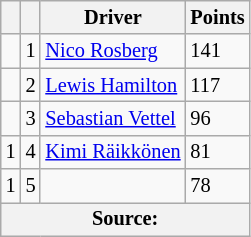<table class="wikitable" style="font-size: 85%;">
<tr>
<th></th>
<th></th>
<th>Driver</th>
<th>Points</th>
</tr>
<tr>
<td align="left"></td>
<td align="center">1</td>
<td> <a href='#'>Nico Rosberg</a></td>
<td align="left">141</td>
</tr>
<tr>
<td align="left"></td>
<td align="center">2</td>
<td> <a href='#'>Lewis Hamilton</a></td>
<td align="left">117</td>
</tr>
<tr>
<td align="left"></td>
<td align="center">3</td>
<td> <a href='#'>Sebastian Vettel</a></td>
<td align="left">96</td>
</tr>
<tr>
<td align="left"> 1</td>
<td align="center">4</td>
<td> <a href='#'>Kimi Räikkönen</a></td>
<td align="left">81</td>
</tr>
<tr>
<td align="left"> 1</td>
<td align="center">5</td>
<td></td>
<td align="left">78</td>
</tr>
<tr>
<th colspan=4>Source:</th>
</tr>
</table>
